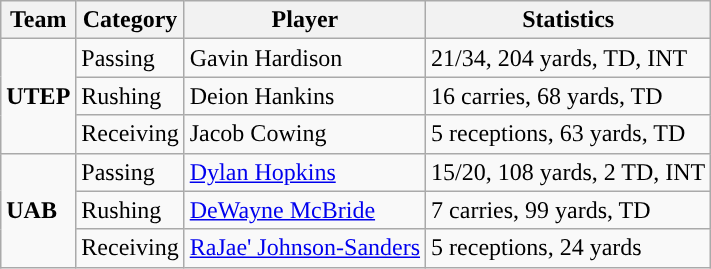<table class="wikitable" style="float: left;">
<tr>
<th>Team</th>
<th>Category</th>
<th>Player</th>
<th>Statistics</th>
</tr>
<tr>
<td rowspan=3><strong>UTEP</strong></td>
<td>Passing</td>
<td>Gavin Hardison</td>
<td>21/34, 204 yards, TD, INT</td>
</tr>
<tr>
<td>Rushing</td>
<td>Deion Hankins</td>
<td>16 carries, 68 yards, TD</td>
</tr>
<tr>
<td>Receiving</td>
<td>Jacob Cowing</td>
<td>5 receptions, 63 yards, TD</td>
</tr>
<tr>
<td rowspan=3><strong>UAB</strong></td>
<td>Passing</td>
<td><a href='#'>Dylan Hopkins</a></td>
<td>15/20, 108 yards, 2 TD, INT</td>
</tr>
<tr>
<td>Rushing</td>
<td><a href='#'>DeWayne McBride</a></td>
<td>7 carries, 99 yards, TD</td>
</tr>
<tr>
<td>Receiving</td>
<td><a href='#'>RaJae' Johnson-Sanders</a></td>
<td>5 receptions, 24 yards</td>
</tr>
</table>
